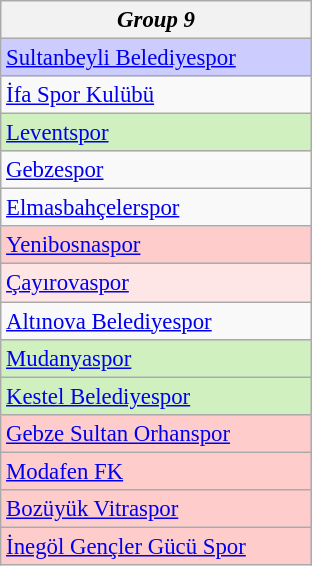<table class="wikitable collapsible collapsed" style="font-size:95%;">
<tr>
<th colspan="1" width="200"><em>Group 9</em></th>
</tr>
<tr>
<td style="background:#ccccff;"><a href='#'>Sultanbeyli Belediyespor</a></td>
</tr>
<tr>
<td><a href='#'>İfa Spor Kulübü</a></td>
</tr>
<tr>
<td style="background:#D0F0C0;"><a href='#'>Leventspor</a></td>
</tr>
<tr>
<td><a href='#'>Gebzespor</a></td>
</tr>
<tr>
<td><a href='#'>Elmasbahçelerspor</a></td>
</tr>
<tr>
<td style="background:#fcc;"><a href='#'>Yenibosnaspor</a></td>
</tr>
<tr>
<td style="background:#FFE6E6;"><a href='#'>Çayırovaspor</a></td>
</tr>
<tr>
<td><a href='#'>Altınova Belediyespor</a></td>
</tr>
<tr>
<td style="background:#D0F0C0;"><a href='#'>Mudanyaspor</a></td>
</tr>
<tr>
<td style="background:#D0F0C0;"><a href='#'>Kestel Belediyespor</a></td>
</tr>
<tr>
<td style="background:#fcc;"><a href='#'>Gebze Sultan Orhanspor</a></td>
</tr>
<tr>
<td style="background:#fcc;"><a href='#'>Modafen FK</a></td>
</tr>
<tr>
<td style="background:#fcc;"><a href='#'>Bozüyük Vitraspor</a></td>
</tr>
<tr>
<td style="background:#fcc;"><a href='#'>İnegöl Gençler Gücü Spor</a></td>
</tr>
</table>
